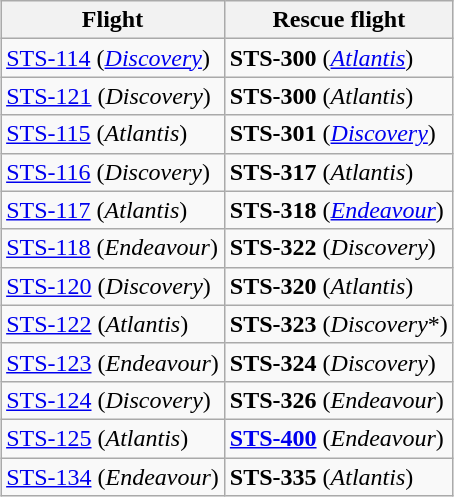<table class="wikitable" style="margin: 1em auto 1em auto">
<tr>
<th>Flight</th>
<th>Rescue flight</th>
</tr>
<tr>
<td><a href='#'>STS-114</a> (<a href='#'><em>Discovery</em></a>)</td>
<td><strong>STS-300</strong> (<a href='#'><em>Atlantis</em></a>)</td>
</tr>
<tr>
<td><a href='#'>STS-121</a> (<em>Discovery</em>)</td>
<td><strong>STS-300</strong>   (<em>Atlantis</em>)</td>
</tr>
<tr>
<td><a href='#'>STS-115</a> (<em>Atlantis</em>)</td>
<td><strong>STS-301</strong> (<em><a href='#'>Discovery</a></em>)</td>
</tr>
<tr>
<td><a href='#'>STS-116</a> (<em>Discovery</em>)</td>
<td><strong>STS-317</strong> (<em>Atlantis</em>)</td>
</tr>
<tr>
<td><a href='#'>STS-117</a> (<em>Atlantis</em>)</td>
<td><strong>STS-318</strong>  (<a href='#'><em>Endeavour</em></a>) </td>
</tr>
<tr>
<td><a href='#'>STS-118</a> (<em>Endeavour</em>)</td>
<td><strong>STS-322</strong> (<em>Discovery</em>)</td>
</tr>
<tr>
<td><a href='#'>STS-120</a> (<em>Discovery</em>)</td>
<td><strong>STS-320</strong> (<em>Atlantis</em>)</td>
</tr>
<tr>
<td><a href='#'>STS-122</a> (<em>Atlantis</em>)</td>
<td><strong>STS-323</strong> (<em>Discovery</em>*)</td>
</tr>
<tr>
<td><a href='#'>STS-123</a> (<em>Endeavour</em>)</td>
<td><strong>STS-324</strong> (<em>Discovery</em>)</td>
</tr>
<tr>
<td><a href='#'>STS-124</a> (<em>Discovery</em>)</td>
<td><strong>STS-326</strong> (<em>Endeavour</em>)</td>
</tr>
<tr>
<td><a href='#'>STS-125</a> (<em>Atlantis</em>)</td>
<td><strong><a href='#'>STS-400</a></strong> (<em>Endeavour</em>)</td>
</tr>
<tr>
<td><a href='#'>STS-134</a> (<em>Endeavour</em>)</td>
<td><strong>STS-335</strong> (<em>Atlantis</em>)</td>
</tr>
</table>
